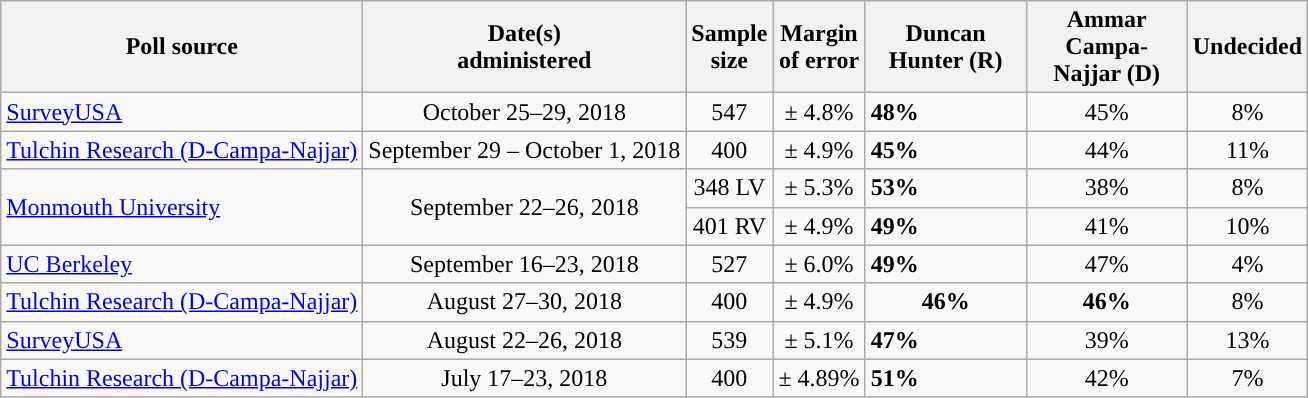<table class="wikitable">
<tr>
<th>Poll source</th>
<th>Date(s)<br>administered</th>
<th>Sample<br>size</th>
<th>Margin<br>of error</th>
<th style="width:100px;">Duncan<br>Hunter (R)</th>
<th style="width:100px;">Ammar<br>Campa-Najjar (D)</th>
<th>Undecided</th>
</tr>
<tr>
<td><a href='#'>SurveyUSA</a></td>
<td style="text-align:center">October 25–29, 2018</td>
<td style="text-align:center">547</td>
<td style="text-align:center">± 4.8%</td>
<td style="background-color:"><strong>48%</strong></td>
<td style="text-align:center">45%</td>
<td style="text-align:center">8%</td>
</tr>
<tr>
<td><a href='#'>Tulchin Research (D-Campa-Najjar)</a></td>
<td style="text-align:center">September 29 – October 1, 2018</td>
<td style="text-align:center">400</td>
<td style="text-align:center">± 4.9%</td>
<td style="background-color:"><strong>45%</strong></td>
<td style="text-align:center">44%</td>
<td style="text-align:center">11%</td>
</tr>
<tr>
<td rowspan=2><a href='#'>Monmouth University</a></td>
<td rowspan=2 style="text-align:center">September 22–26, 2018</td>
<td style="text-align:center">348 LV</td>
<td style="text-align:center">± 5.3%</td>
<td style="background-color:"><strong>53%</strong></td>
<td style="text-align:center">38%</td>
<td style="text-align:center">8%</td>
</tr>
<tr>
<td style="text-align:center">401 RV</td>
<td style="text-align:center">± 4.9%</td>
<td style="background-color:"><strong>49%</strong></td>
<td style="text-align:center">41%</td>
<td style="text-align:center">10%</td>
</tr>
<tr>
<td><a href='#'>UC Berkeley</a></td>
<td style="text-align:center">September 16–23, 2018</td>
<td style="text-align:center">527</td>
<td style="text-align:center">± 6.0%</td>
<td style="background-color:"><strong>49%</strong></td>
<td style="text-align:center">47%</td>
<td style="text-align:center">4%</td>
</tr>
<tr>
<td><a href='#'>Tulchin Research (D-Campa-Najjar)</a></td>
<td style="text-align:center">August 27–30, 2018</td>
<td style="text-align:center">400</td>
<td style="text-align:center">± 4.9%</td>
<td style="text-align:center"><strong>46%</strong></td>
<td style="text-align:center"><strong>46%</strong></td>
<td style="text-align:center">8%</td>
</tr>
<tr>
<td><a href='#'>SurveyUSA</a></td>
<td style="text-align:center">August 22–26, 2018</td>
<td style="text-align:center">539</td>
<td style="text-align:center">± 5.1%</td>
<td style="background-color:"><strong>47%</strong></td>
<td style="text-align:center">39%</td>
<td style="text-align:center">13%</td>
</tr>
<tr>
<td><a href='#'>Tulchin Research (D-Campa-Najjar)</a></td>
<td style="text-align:center">July 17–23, 2018</td>
<td style="text-align:center">400</td>
<td style="text-align:center">± 4.89%</td>
<td style="background-color:"><strong>51%</strong></td>
<td style="text-align:center">42%</td>
<td style="text-align:center">7%</td>
</tr>
</table>
